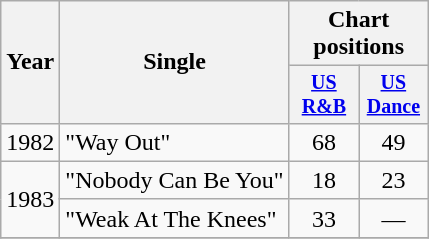<table class="wikitable" style="text-align:center;">
<tr>
<th rowspan="2">Year</th>
<th rowspan="2">Single</th>
<th colspan="3">Chart positions</th>
</tr>
<tr style="font-size:smaller;">
<th width="40"><a href='#'>US<br>R&B</a></th>
<th width="40"><a href='#'>US<br>Dance</a></th>
</tr>
<tr>
<td rowspan="1">1982</td>
<td align="left">"Way Out"</td>
<td>68</td>
<td>49</td>
</tr>
<tr>
<td rowspan="2">1983</td>
<td align="left">"Nobody Can Be You"</td>
<td>18</td>
<td>23</td>
</tr>
<tr>
<td align="left">"Weak At The Knees"</td>
<td>33</td>
<td>—</td>
</tr>
<tr>
</tr>
</table>
